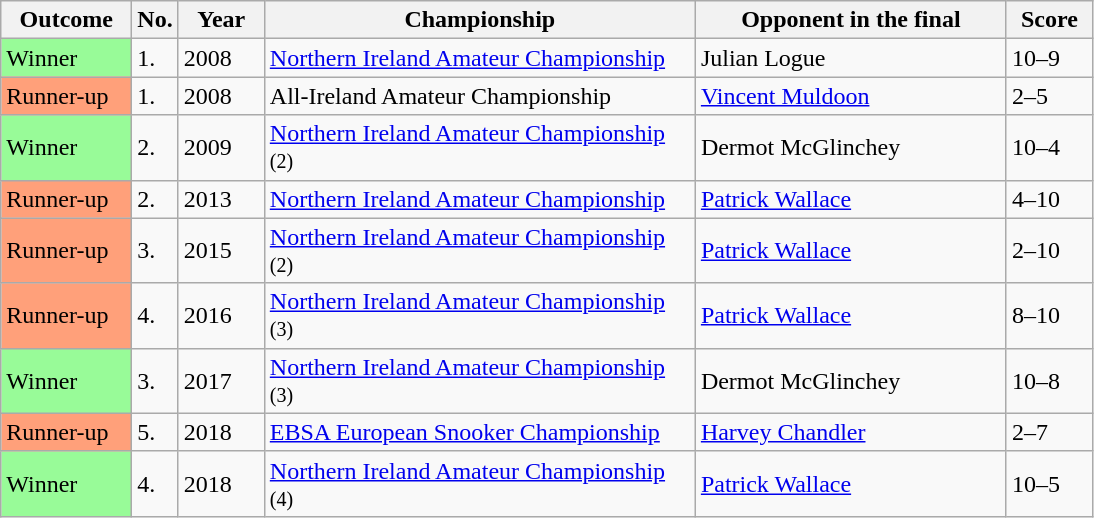<table class="sortable wikitable">
<tr>
<th width="80">Outcome</th>
<th width="20">No.</th>
<th width="50">Year</th>
<th width="280">Championship</th>
<th width="200">Opponent in the final</th>
<th width="50">Score</th>
</tr>
<tr>
<td style="background:#98fb98;">Winner</td>
<td>1.</td>
<td>2008</td>
<td><a href='#'>Northern Ireland Amateur Championship</a></td>
<td> Julian Logue</td>
<td>10–9</td>
</tr>
<tr>
<td style="background:#ffa07a;">Runner-up</td>
<td>1.</td>
<td>2008</td>
<td>All-Ireland Amateur Championship</td>
<td> <a href='#'>Vincent Muldoon</a></td>
<td>2–5</td>
</tr>
<tr>
<td style="background:#98fb98;">Winner</td>
<td>2.</td>
<td>2009</td>
<td><a href='#'>Northern Ireland Amateur Championship</a> <small>(2)</small></td>
<td> Dermot McGlinchey</td>
<td>10–4</td>
</tr>
<tr>
<td style="background:#ffa07a;">Runner-up</td>
<td>2.</td>
<td>2013</td>
<td><a href='#'>Northern Ireland Amateur Championship</a></td>
<td> <a href='#'>Patrick Wallace</a></td>
<td>4–10</td>
</tr>
<tr>
<td style="background:#ffa07a;">Runner-up</td>
<td>3.</td>
<td>2015</td>
<td><a href='#'>Northern Ireland Amateur Championship</a> <small>(2)</small></td>
<td> <a href='#'>Patrick Wallace</a></td>
<td>2–10</td>
</tr>
<tr>
<td style="background:#ffa07a;">Runner-up</td>
<td>4.</td>
<td>2016</td>
<td><a href='#'>Northern Ireland Amateur Championship</a> <small>(3)</small></td>
<td> <a href='#'>Patrick Wallace</a></td>
<td>8–10</td>
</tr>
<tr>
<td style="background:#98fb98;">Winner</td>
<td>3.</td>
<td>2017</td>
<td><a href='#'>Northern Ireland Amateur Championship</a> <small>(3)</small></td>
<td> Dermot McGlinchey</td>
<td>10–8</td>
</tr>
<tr>
<td style="background:#ffa07a;">Runner-up</td>
<td>5.</td>
<td>2018</td>
<td><a href='#'>EBSA European Snooker Championship</a></td>
<td> <a href='#'>Harvey Chandler</a></td>
<td>2–7</td>
</tr>
<tr>
<td style="background:#98fb98;">Winner</td>
<td>4.</td>
<td>2018</td>
<td><a href='#'>Northern Ireland Amateur Championship</a> <small>(4)</small></td>
<td> <a href='#'>Patrick Wallace</a></td>
<td>10–5</td>
</tr>
</table>
